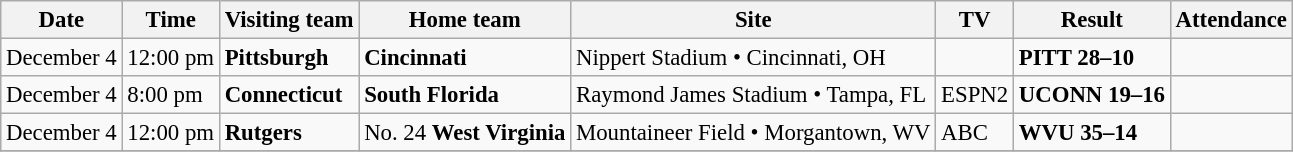<table class="wikitable" style="font-size:95%;">
<tr>
<th>Date</th>
<th>Time</th>
<th>Visiting team</th>
<th>Home team</th>
<th>Site</th>
<th>TV</th>
<th>Result</th>
<th>Attendance</th>
</tr>
<tr bgcolor=>
<td>December 4</td>
<td>12:00 pm</td>
<td><strong>Pittsburgh</strong></td>
<td><strong>Cincinnati</strong></td>
<td>Nippert Stadium • Cincinnati, OH</td>
<td></td>
<td><strong>PITT 28–10</strong></td>
<td></td>
</tr>
<tr bgcolor=>
<td>December 4</td>
<td>8:00 pm</td>
<td><strong>Connecticut</strong></td>
<td><strong>South Florida</strong></td>
<td>Raymond James Stadium • Tampa, FL</td>
<td>ESPN2</td>
<td><strong>UCONN 19–16</strong></td>
<td></td>
</tr>
<tr bgcolor=>
<td>December 4</td>
<td>12:00 pm</td>
<td><strong>Rutgers</strong></td>
<td>No. 24 <strong>West Virginia</strong></td>
<td>Mountaineer Field • Morgantown, WV</td>
<td>ABC</td>
<td><strong>WVU 35–14</strong></td>
<td></td>
</tr>
<tr>
</tr>
</table>
